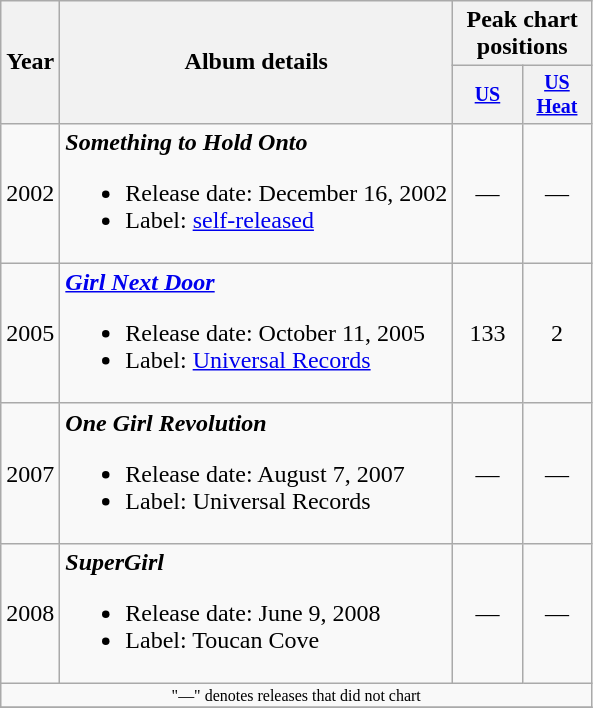<table class="wikitable" style="text-align:center;">
<tr>
<th rowspan="2">Year</th>
<th rowspan="2">Album details</th>
<th colspan="2">Peak chart<br>positions</th>
</tr>
<tr style="font-size:smaller;">
<th width="40"><a href='#'>US</a></th>
<th width="40"><a href='#'>US Heat</a></th>
</tr>
<tr>
<td>2002</td>
<td align="left"><strong><em>Something to Hold Onto</em></strong><br><ul><li>Release date: December 16, 2002</li><li>Label: <a href='#'>self-released</a></li></ul></td>
<td>—</td>
<td>—</td>
</tr>
<tr>
<td>2005</td>
<td align="left"><strong><em><a href='#'>Girl Next Door</a></em></strong><br><ul><li>Release date: October 11, 2005</li><li>Label: <a href='#'>Universal Records</a></li></ul></td>
<td>133</td>
<td>2</td>
</tr>
<tr>
<td>2007</td>
<td align="left"><strong><em>One Girl Revolution</em></strong><br><ul><li>Release date: August 7, 2007</li><li>Label: Universal Records</li></ul></td>
<td>—</td>
<td>—</td>
</tr>
<tr>
<td>2008</td>
<td align="left"><strong><em>SuperGirl</em></strong><br><ul><li>Release date: June 9, 2008</li><li>Label: Toucan Cove</li></ul></td>
<td>—</td>
<td>—</td>
</tr>
<tr>
<td colspan="10" style="font-size:8pt">"—" denotes releases that did not chart</td>
</tr>
<tr>
</tr>
</table>
